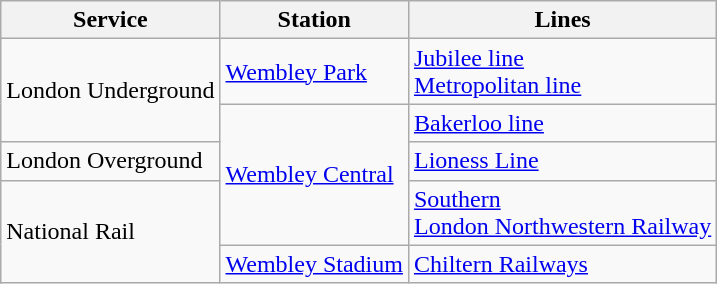<table class="wikitable">
<tr>
<th>Service</th>
<th>Station</th>
<th>Lines</th>
</tr>
<tr>
<td rowspan="2">London Underground </td>
<td><a href='#'>Wembley Park</a> </td>
<td> <a href='#'>Jubilee line</a><br> <a href='#'>Metropolitan line</a></td>
</tr>
<tr>
<td rowspan="3"><a href='#'>Wembley Central</a> </td>
<td> <a href='#'>Bakerloo line</a></td>
</tr>
<tr>
<td>London Overground </td>
<td> <a href='#'>Lioness Line</a></td>
</tr>
<tr>
<td rowspan="2">National Rail </td>
<td><a href='#'>Southern</a><br><a href='#'>London Northwestern Railway</a></td>
</tr>
<tr>
<td><a href='#'>Wembley Stadium</a></td>
<td><a href='#'>Chiltern Railways</a></td>
</tr>
</table>
